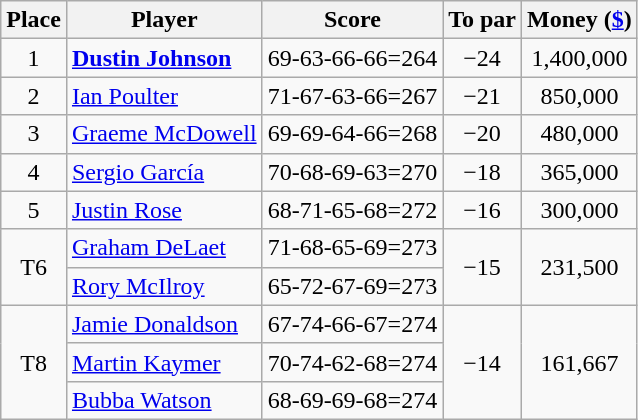<table class="wikitable">
<tr>
<th>Place</th>
<th>Player</th>
<th>Score</th>
<th>To par</th>
<th>Money (<a href='#'>$</a>)</th>
</tr>
<tr>
<td align=center>1</td>
<td> <strong><a href='#'>Dustin Johnson</a></strong></td>
<td>69-63-66-66=264</td>
<td align=center>−24</td>
<td align=center>1,400,000</td>
</tr>
<tr>
<td align=center>2</td>
<td> <a href='#'>Ian Poulter</a></td>
<td>71-67-63-66=267</td>
<td align=center>−21</td>
<td align=center>850,000</td>
</tr>
<tr>
<td align=center>3</td>
<td> <a href='#'>Graeme McDowell</a></td>
<td>69-69-64-66=268</td>
<td align=center>−20</td>
<td align=center>480,000</td>
</tr>
<tr>
<td align=center>4</td>
<td> <a href='#'>Sergio García</a></td>
<td>70-68-69-63=270</td>
<td align=center>−18</td>
<td align=center>365,000</td>
</tr>
<tr>
<td align=center>5</td>
<td> <a href='#'>Justin Rose</a></td>
<td>68-71-65-68=272</td>
<td align=center>−16</td>
<td align=center>300,000</td>
</tr>
<tr>
<td align=center rowspan=2>T6</td>
<td> <a href='#'>Graham DeLaet</a></td>
<td>71-68-65-69=273</td>
<td align=center rowspan=2>−15</td>
<td align=center rowspan=2>231,500</td>
</tr>
<tr>
<td> <a href='#'>Rory McIlroy</a></td>
<td>65-72-67-69=273</td>
</tr>
<tr>
<td align=center rowspan=3>T8</td>
<td> <a href='#'>Jamie Donaldson</a></td>
<td>67-74-66-67=274</td>
<td align=center rowspan=3>−14</td>
<td align=center rowspan=3>161,667</td>
</tr>
<tr>
<td> <a href='#'>Martin Kaymer</a></td>
<td>70-74-62-68=274</td>
</tr>
<tr>
<td> <a href='#'>Bubba Watson</a></td>
<td>68-69-69-68=274</td>
</tr>
</table>
